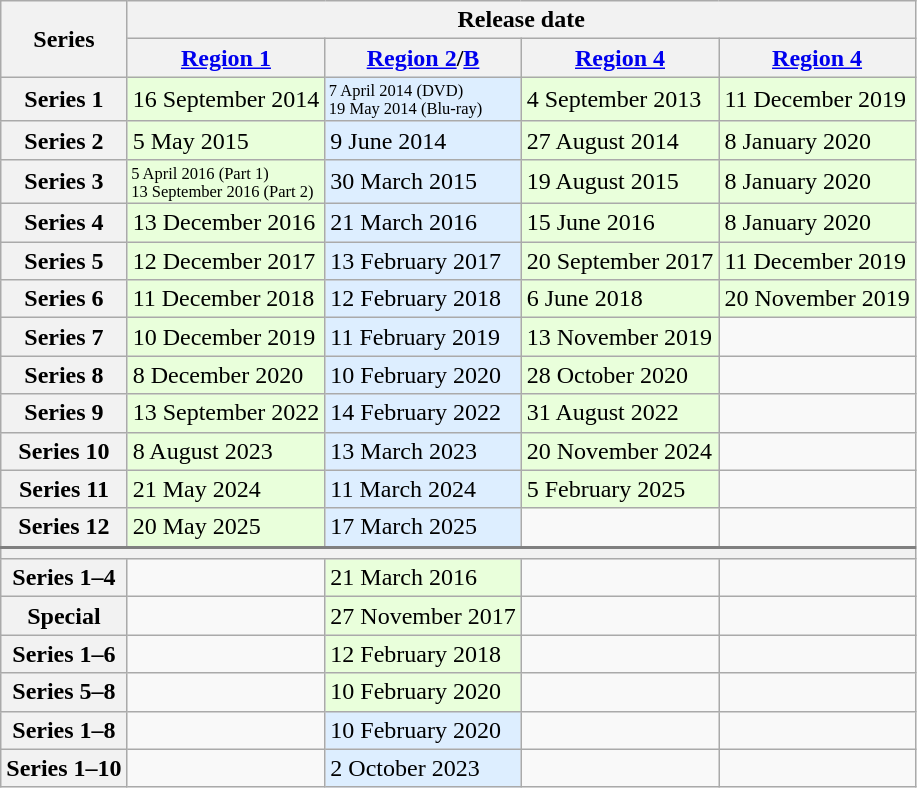<table class="wikitable">
<tr>
<th rowspan="2">Series</th>
<th colspan="4">Release date</th>
</tr>
<tr>
<th><a href='#'>Region 1</a></th>
<th><a href='#'>Region 2</a>/<a href='#'>B</a></th>
<th><a href='#'>Region 4</a><br></th>
<th><a href='#'>Region 4</a><br></th>
</tr>
<tr>
<th scope="row">Series 1</th>
<td bgcolor="#E9FFDB">16 September 2014</td>
<th style="background:#DEF;font-size:11px;font-weight:normal;text-align:left;line-height:110%">7 April 2014 (DVD)<br>19 May 2014 (Blu-ray)</th>
<td bgcolor="#E9FFDB">4 September 2013</td>
<td bgcolor="#E9FFDB">11 December 2019</td>
</tr>
<tr>
<th scope="row">Series 2</th>
<td bgcolor="#E9FFDB">5 May 2015</td>
<td bgcolor="#DEF">9 June 2014</td>
<td bgcolor="#E9FFDB">27 August 2014</td>
<td bgcolor="#E9FFDB">8 January 2020</td>
</tr>
<tr>
<th scope="row">Series 3</th>
<th style="background:#E9FFDB;font-size:11px;font-weight:normal;text-align:left;line-height:110%">5 April 2016 (Part 1)<br>13 September 2016 (Part 2)</th>
<td bgcolor="#DEF">30 March 2015</td>
<td bgcolor="#E9FFDB">19 August 2015</td>
<td bgcolor="#E9FFDB">8 January 2020</td>
</tr>
<tr>
<th scope="row">Series 4</th>
<td bgcolor="#E9FFDB">13 December 2016</td>
<td bgcolor="#DEF">21 March 2016</td>
<td bgcolor="#E9FFDB">15 June 2016</td>
<td bgcolor="#E9FFDB">8 January 2020</td>
</tr>
<tr>
<th scope="row">Series 5</th>
<td bgcolor="#E9FFDB">12 December 2017</td>
<td bgcolor="#DEF">13 February 2017</td>
<td bgcolor="#E9FFDB">20 September 2017</td>
<td bgcolor="#E9FFDB">11 December 2019</td>
</tr>
<tr>
<th scope="row">Series 6</th>
<td bgcolor="#E9FFDB">11 December 2018</td>
<td bgcolor="#DEF">12 February 2018</td>
<td bgcolor="#E9FFDB">6 June 2018</td>
<td bgcolor="#E9FFDB">20 November 2019</td>
</tr>
<tr>
<th scope="row">Series 7</th>
<td bgcolor="#E9FFDB">10 December 2019</td>
<td bgcolor="#DEF">11 February 2019</td>
<td bgcolor="#E9FFDB">13 November 2019</td>
<td></td>
</tr>
<tr>
<th scope="row">Series 8</th>
<td bgcolor="#E9FFDB">8 December 2020</td>
<td bgcolor="#DEF">10 February 2020</td>
<td bgcolor="#E9FFDB">28 October 2020</td>
<td></td>
</tr>
<tr>
<th scope="row">Series 9</th>
<td bgcolor="#E9FFDB">13 September 2022</td>
<td bgcolor="#DEF">14 February 2022</td>
<td bgcolor="#E9FFDB">31 August 2022</td>
<td></td>
</tr>
<tr>
<th scope="row">Series 10</th>
<td bgcolor="#E9FFDB">8 August 2023</td>
<td bgcolor="#DEF">13 March 2023</td>
<td bgcolor="#E9FFDB">20 November 2024</td>
<td></td>
</tr>
<tr>
<th scope="row">Series 11</th>
<td bgcolor="#E9FFDB">21 May 2024</td>
<td bgcolor="#DEF">11 March 2024</td>
<td bgcolor="#E9FFDB">5 February 2025</td>
<td></td>
</tr>
<tr>
<th scope="row">Series 12</th>
<td bgcolor="#E9FFDB">20 May 2025</td>
<td bgcolor="#DEF">17 March 2025</td>
<td></td>
<td></td>
</tr>
<tr style="border-top:2px solid gray;">
<th colspan="5"></th>
</tr>
<tr>
<th scope="row">Series 1–4</th>
<td></td>
<td bgcolor="#E9FFDB">21 March 2016</td>
<td></td>
<td></td>
</tr>
<tr>
<th scope="row">Special </th>
<td></td>
<td bgcolor="#E9FFDB">27 November 2017</td>
<td></td>
<td></td>
</tr>
<tr>
<th scope="row">Series 1–6</th>
<td></td>
<td bgcolor="#E9FFDB">12 February 2018</td>
<td></td>
<td></td>
</tr>
<tr>
<th scope="row">Series 5–8</th>
<td></td>
<td bgcolor="#E9FFDB">10 February 2020</td>
<td></td>
<td></td>
</tr>
<tr>
<th scope="row">Series 1–8</th>
<td></td>
<td bgcolor="#DEF">10 February 2020</td>
<td></td>
<td></td>
</tr>
<tr>
<th scope="row">Series 1–10</th>
<td></td>
<td bgcolor="#DEF">2 October 2023</td>
<td></td>
<td></td>
</tr>
</table>
